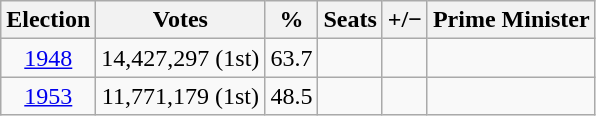<table class=wikitable style=text-align:center>
<tr>
<th>Election</th>
<th>Votes</th>
<th>%</th>
<th>Seats</th>
<th>+/−</th>
<th>Prime Minister</th>
</tr>
<tr>
<td><a href='#'>1948</a></td>
<td>14,427,297 (1st)</td>
<td>63.7</td>
<td></td>
<td></td>
<td></td>
</tr>
<tr>
<td><a href='#'>1953</a></td>
<td>11,771,179 (1st)</td>
<td>48.5</td>
<td></td>
<td></td>
<td></td>
</tr>
</table>
